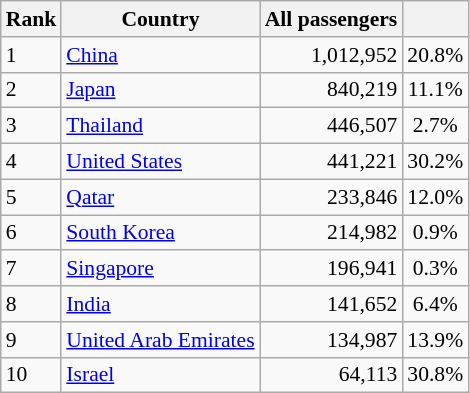<table class="wikitable" style="font-size: 90%">
<tr>
<th>Rank</th>
<th>Country</th>
<th>All passengers</th>
<th></th>
</tr>
<tr>
<td>1</td>
<td><a href='#'>China</a></td>
<td style="text-align:right;">1,012,952</td>
<td style="text-align: center;"> 20.8%</td>
</tr>
<tr>
<td>2</td>
<td><a href='#'>Japan</a></td>
<td style="text-align:right;">840,219</td>
<td style="text-align: center;"> 11.1%</td>
</tr>
<tr>
<td>3</td>
<td><a href='#'>Thailand</a></td>
<td style="text-align:right;">446,507</td>
<td style="text-align: center;"> 2.7%</td>
</tr>
<tr>
<td>4</td>
<td><a href='#'>United States</a></td>
<td style="text-align:right;">441,221</td>
<td style="text-align: center;"> 30.2%</td>
</tr>
<tr>
<td>5</td>
<td><a href='#'>Qatar</a></td>
<td style="text-align:right;">233,846</td>
<td style="text-align: center;"> 12.0%</td>
</tr>
<tr>
<td>6</td>
<td><a href='#'>South Korea</a></td>
<td style="text-align:right;">214,982</td>
<td style="text-align: center;"> 0.9%</td>
</tr>
<tr>
<td>7</td>
<td><a href='#'>Singapore</a></td>
<td style="text-align:right;">196,941</td>
<td style="text-align: center;"> 0.3%</td>
</tr>
<tr>
<td>8</td>
<td><a href='#'>India</a></td>
<td style="text-align:right;">141,652</td>
<td style="text-align: center;"> 6.4%</td>
</tr>
<tr>
<td>9</td>
<td><a href='#'>United Arab Emirates</a></td>
<td style="text-align:right;">134,987</td>
<td style="text-align: center;"> 13.9%</td>
</tr>
<tr>
<td>10</td>
<td><a href='#'>Israel</a></td>
<td style="text-align:right;">64,113</td>
<td style="text-align: center;"> 30.8%</td>
</tr>
</table>
